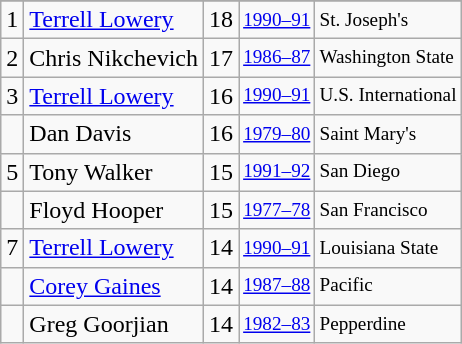<table class="wikitable">
<tr>
</tr>
<tr>
<td>1</td>
<td><a href='#'>Terrell Lowery</a></td>
<td>18</td>
<td style="font-size:80%;"><a href='#'>1990–91</a></td>
<td style="font-size:80%;">St. Joseph's</td>
</tr>
<tr>
<td>2</td>
<td>Chris Nikchevich</td>
<td>17</td>
<td style="font-size:80%;"><a href='#'>1986–87</a></td>
<td style="font-size:80%;">Washington State</td>
</tr>
<tr>
<td>3</td>
<td><a href='#'>Terrell Lowery</a></td>
<td>16</td>
<td style="font-size:80%;"><a href='#'>1990–91</a></td>
<td style="font-size:80%;">U.S. International</td>
</tr>
<tr>
<td></td>
<td>Dan Davis</td>
<td>16</td>
<td style="font-size:80%;"><a href='#'>1979–80</a></td>
<td style="font-size:80%;">Saint Mary's</td>
</tr>
<tr>
<td>5</td>
<td>Tony Walker</td>
<td>15</td>
<td style="font-size:80%;"><a href='#'>1991–92</a></td>
<td style="font-size:80%;">San Diego</td>
</tr>
<tr>
<td></td>
<td>Floyd Hooper</td>
<td>15</td>
<td style="font-size:80%;"><a href='#'>1977–78</a></td>
<td style="font-size:80%;">San Francisco</td>
</tr>
<tr>
<td>7</td>
<td><a href='#'>Terrell Lowery</a></td>
<td>14</td>
<td style="font-size:80%;"><a href='#'>1990–91</a></td>
<td style="font-size:80%;">Louisiana State</td>
</tr>
<tr>
<td></td>
<td><a href='#'>Corey Gaines</a></td>
<td>14</td>
<td style="font-size:80%;"><a href='#'>1987–88</a></td>
<td style="font-size:80%;">Pacific</td>
</tr>
<tr>
<td></td>
<td>Greg Goorjian</td>
<td>14</td>
<td style="font-size:80%;"><a href='#'>1982–83</a></td>
<td style="font-size:80%;">Pepperdine</td>
</tr>
</table>
